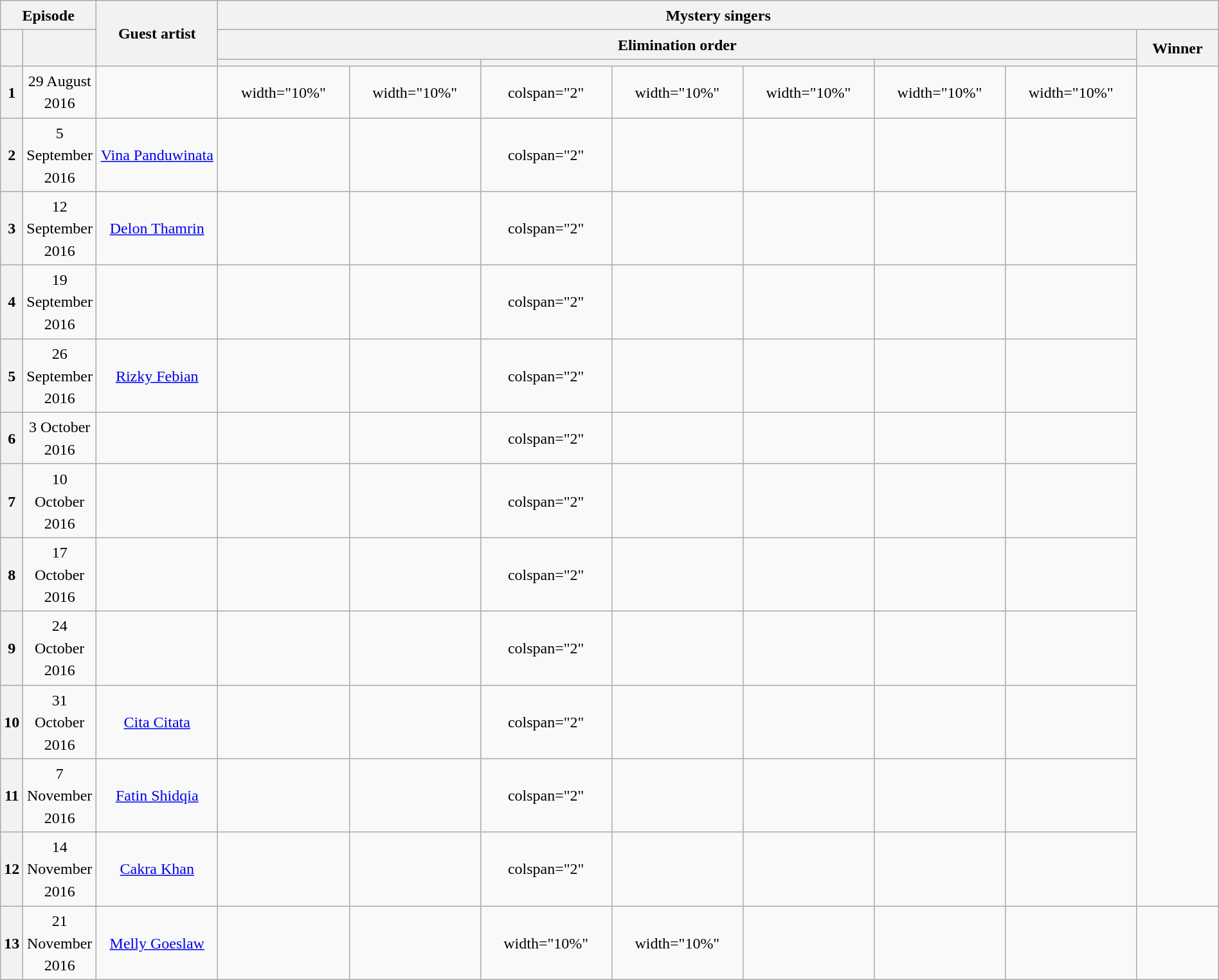<table class="wikitable plainrowheaders mw-collapsible" style="text-align:center; line-height:23px; width:100%;">
<tr>
<th colspan="2" width="1%">Episode</th>
<th rowspan="3" width="10%">Guest artist</th>
<th colspan="8">Mystery singers<br></th>
</tr>
<tr>
<th rowspan="2"></th>
<th rowspan="2"></th>
<th colspan="7">Elimination order</th>
<th rowspan="2">Winner</th>
</tr>
<tr>
<th colspan="2"></th>
<th colspan="3"></th>
<th colspan="2"></th>
</tr>
<tr>
<th>1</th>
<td>29 August 2016</td>
<td></td>
<td>width="10%" </td>
<td>width="10%" </td>
<td>colspan="2" </td>
<td>width="10%" </td>
<td>width="10%" </td>
<td>width="10%" </td>
<td>width="10%" </td>
</tr>
<tr>
<th>2</th>
<td>5 September 2016</td>
<td><a href='#'>Vina Panduwinata</a></td>
<td></td>
<td></td>
<td>colspan="2" </td>
<td></td>
<td></td>
<td></td>
<td></td>
</tr>
<tr>
<th>3</th>
<td>12 September 2016</td>
<td><a href='#'>Delon Thamrin</a></td>
<td></td>
<td></td>
<td>colspan="2" </td>
<td></td>
<td></td>
<td></td>
<td></td>
</tr>
<tr>
<th>4</th>
<td>19 September 2016</td>
<td></td>
<td></td>
<td></td>
<td>colspan="2" </td>
<td></td>
<td></td>
<td></td>
<td></td>
</tr>
<tr>
<th>5</th>
<td>26 September 2016</td>
<td><a href='#'>Rizky Febian</a></td>
<td></td>
<td></td>
<td>colspan="2" </td>
<td></td>
<td></td>
<td></td>
<td></td>
</tr>
<tr>
<th>6</th>
<td>3 October 2016</td>
<td></td>
<td></td>
<td></td>
<td>colspan="2" </td>
<td></td>
<td></td>
<td></td>
<td></td>
</tr>
<tr>
<th>7</th>
<td>10 October 2016</td>
<td></td>
<td></td>
<td></td>
<td>colspan="2" </td>
<td></td>
<td></td>
<td></td>
<td></td>
</tr>
<tr>
<th>8</th>
<td>17 October 2016</td>
<td></td>
<td></td>
<td></td>
<td>colspan="2" </td>
<td></td>
<td></td>
<td></td>
<td></td>
</tr>
<tr>
<th>9</th>
<td>24 October 2016</td>
<td></td>
<td></td>
<td></td>
<td>colspan="2" </td>
<td></td>
<td></td>
<td></td>
<td></td>
</tr>
<tr>
<th>10</th>
<td>31 October 2016</td>
<td><a href='#'>Cita Citata</a></td>
<td></td>
<td></td>
<td>colspan="2" </td>
<td></td>
<td></td>
<td></td>
<td></td>
</tr>
<tr>
<th>11</th>
<td>7 November 2016</td>
<td><a href='#'>Fatin Shidqia</a></td>
<td></td>
<td></td>
<td>colspan="2" </td>
<td></td>
<td></td>
<td></td>
<td></td>
</tr>
<tr>
<th>12</th>
<td>14 November 2016</td>
<td><a href='#'>Cakra Khan</a></td>
<td></td>
<td></td>
<td>colspan="2" </td>
<td></td>
<td></td>
<td></td>
<td></td>
</tr>
<tr>
<th>13</th>
<td>21 November 2016</td>
<td><a href='#'>Melly Goeslaw</a></td>
<td></td>
<td></td>
<td>width="10%" </td>
<td>width="10%" </td>
<td></td>
<td></td>
<td></td>
<td></td>
</tr>
</table>
